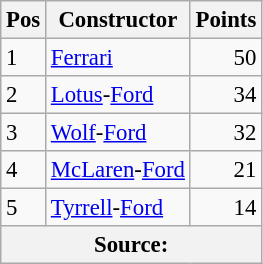<table class="wikitable" style="font-size: 95%;">
<tr>
<th>Pos</th>
<th>Constructor</th>
<th>Points</th>
</tr>
<tr>
<td>1</td>
<td> <a href='#'>Ferrari</a></td>
<td align="right">50</td>
</tr>
<tr>
<td>2</td>
<td> <a href='#'>Lotus</a>-<a href='#'>Ford</a></td>
<td align="right">34</td>
</tr>
<tr>
<td>3</td>
<td> <a href='#'>Wolf</a>-<a href='#'>Ford</a></td>
<td align="right">32</td>
</tr>
<tr>
<td>4</td>
<td> <a href='#'>McLaren</a>-<a href='#'>Ford</a></td>
<td align="right">21</td>
</tr>
<tr>
<td>5</td>
<td> <a href='#'>Tyrrell</a>-<a href='#'>Ford</a></td>
<td align="right">14</td>
</tr>
<tr>
<th colspan=4>Source:</th>
</tr>
</table>
